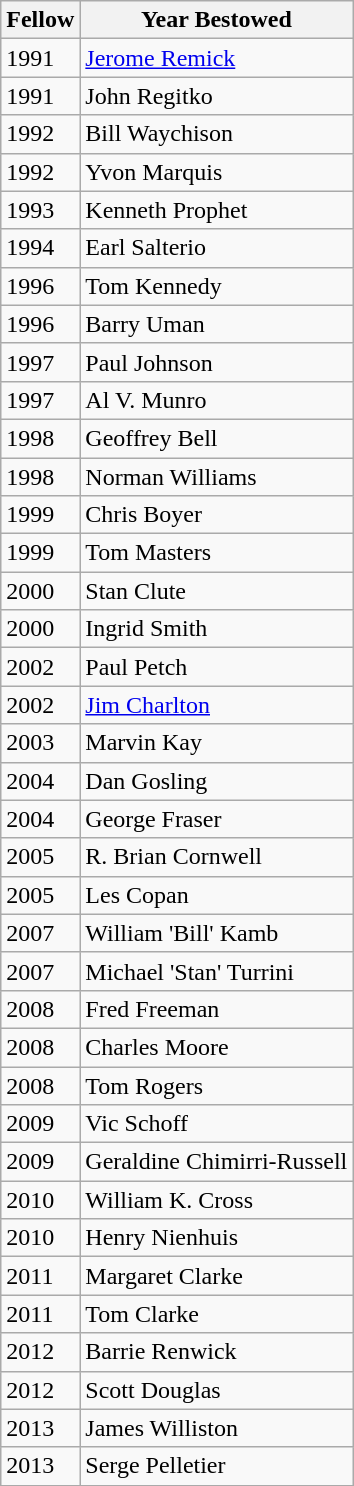<table class="wikitable">
<tr>
<th>Fellow</th>
<th>Year Bestowed</th>
</tr>
<tr>
<td>1991</td>
<td><a href='#'>Jerome Remick</a></td>
</tr>
<tr>
<td>1991</td>
<td>John Regitko</td>
</tr>
<tr>
<td>1992</td>
<td>Bill Waychison</td>
</tr>
<tr>
<td>1992</td>
<td>Yvon Marquis</td>
</tr>
<tr>
<td>1993</td>
<td>Kenneth Prophet</td>
</tr>
<tr>
<td>1994</td>
<td>Earl Salterio</td>
</tr>
<tr>
<td>1996</td>
<td>Tom Kennedy</td>
</tr>
<tr>
<td>1996</td>
<td>Barry Uman</td>
</tr>
<tr>
<td>1997</td>
<td>Paul Johnson</td>
</tr>
<tr>
<td>1997</td>
<td>Al V. Munro</td>
</tr>
<tr>
<td>1998</td>
<td>Geoffrey Bell</td>
</tr>
<tr>
<td>1998</td>
<td>Norman Williams</td>
</tr>
<tr>
<td>1999</td>
<td>Chris Boyer</td>
</tr>
<tr>
<td>1999</td>
<td>Tom Masters</td>
</tr>
<tr>
<td>2000</td>
<td>Stan Clute</td>
</tr>
<tr>
<td>2000</td>
<td>Ingrid Smith</td>
</tr>
<tr>
<td>2002</td>
<td>Paul Petch</td>
</tr>
<tr>
<td>2002</td>
<td><a href='#'>Jim Charlton</a></td>
</tr>
<tr>
<td>2003</td>
<td>Marvin Kay</td>
</tr>
<tr>
<td>2004</td>
<td>Dan Gosling</td>
</tr>
<tr>
<td>2004</td>
<td>George Fraser</td>
</tr>
<tr>
<td>2005</td>
<td>R. Brian Cornwell</td>
</tr>
<tr>
<td>2005</td>
<td>Les Copan</td>
</tr>
<tr>
<td>2007</td>
<td>William 'Bill' Kamb</td>
</tr>
<tr>
<td>2007</td>
<td>Michael 'Stan' Turrini</td>
</tr>
<tr>
<td>2008</td>
<td>Fred Freeman</td>
</tr>
<tr>
<td>2008</td>
<td>Charles Moore</td>
</tr>
<tr>
<td>2008</td>
<td>Tom Rogers</td>
</tr>
<tr>
<td>2009</td>
<td>Vic Schoff</td>
</tr>
<tr>
<td>2009</td>
<td>Geraldine Chimirri-Russell</td>
</tr>
<tr>
<td>2010</td>
<td>William K. Cross</td>
</tr>
<tr>
<td>2010</td>
<td>Henry Nienhuis</td>
</tr>
<tr>
<td>2011</td>
<td>Margaret Clarke</td>
</tr>
<tr>
<td>2011</td>
<td>Tom Clarke</td>
</tr>
<tr>
<td>2012</td>
<td>Barrie Renwick</td>
</tr>
<tr>
<td>2012</td>
<td>Scott Douglas</td>
</tr>
<tr>
<td>2013</td>
<td>James Williston</td>
</tr>
<tr>
<td>2013</td>
<td>Serge Pelletier </td>
</tr>
<tr>
</tr>
</table>
